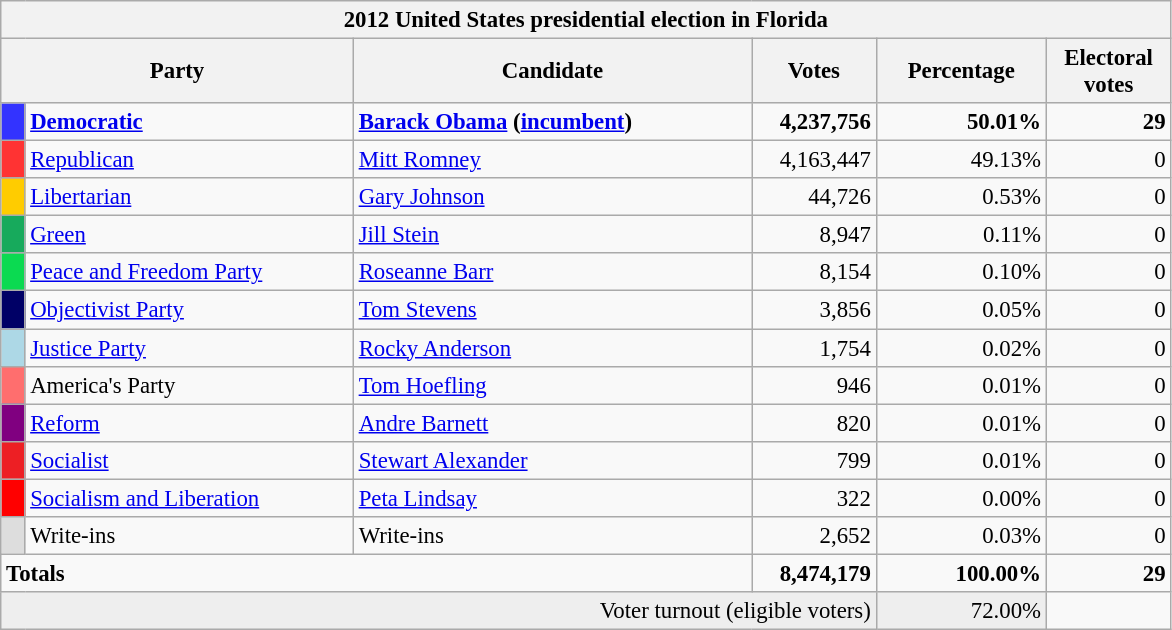<table class="wikitable" style="font-size: 95%;">
<tr>
<th colspan="6">2012 United States presidential election in Florida</th>
</tr>
<tr>
<th colspan="2" style="width: 15em">Party</th>
<th style="width: 17em">Candidate</th>
<th style="width: 5em">Votes</th>
<th style="width: 7em">Percentage</th>
<th style="width: 5em">Electoral votes</th>
</tr>
<tr>
<th style="background:#33f; width:3px;"></th>
<td style="width: 130px"><strong><a href='#'>Democratic</a></strong></td>
<td><strong><a href='#'>Barack Obama</a> (<a href='#'>incumbent</a>)</strong></td>
<td style="text-align:right;"><strong>4,237,756</strong></td>
<td style="text-align:right;"><strong>50.01%</strong></td>
<td style="text-align:right;"><strong>29</strong></td>
</tr>
<tr>
<th style="background:#f33; width:3px;"></th>
<td style="width: 130px"><a href='#'>Republican</a></td>
<td><a href='#'>Mitt Romney</a></td>
<td style="text-align:right;">4,163,447</td>
<td style="text-align:right;">49.13%</td>
<td style="text-align:right;">0</td>
</tr>
<tr>
<th style="background:#fc0; width:3px;"></th>
<td style="width: 130px"><a href='#'>Libertarian</a></td>
<td><a href='#'>Gary Johnson</a></td>
<td style="text-align:right;">44,726</td>
<td style="text-align:right;">0.53%</td>
<td style="text-align:right;">0</td>
</tr>
<tr>
<th style="background:#17AA5C; width:3px;"></th>
<td style="width: 130px"><a href='#'>Green</a></td>
<td><a href='#'>Jill Stein</a></td>
<td style="text-align:right;">8,947</td>
<td style="text-align:right;">0.11%</td>
<td style="text-align:right;">0</td>
</tr>
<tr>
<th ! style="background:#0BDA51; width:3px;"></th>
<td style="width: 130px"><a href='#'>Peace and Freedom Party</a></td>
<td><a href='#'>Roseanne Barr</a></td>
<td style="text-align:right;">8,154</td>
<td style="text-align:right;">0.10%</td>
<td style="text-align:right;">0</td>
</tr>
<tr>
<th ! style="background:#000066; width:3px;"></th>
<td style="width: 130px"><a href='#'>Objectivist Party</a></td>
<td><a href='#'>Tom Stevens</a></td>
<td style="text-align:right;">3,856</td>
<td style="text-align:right;">0.05%</td>
<td style="text-align:right;">0</td>
</tr>
<tr>
<th ! style="background:#ADD8E6; width:3px;"></th>
<td style="width: 130px"><a href='#'>Justice Party</a></td>
<td><a href='#'>Rocky Anderson</a></td>
<td style="text-align:right;">1,754</td>
<td style="text-align:right;">0.02%</td>
<td style="text-align:right;">0</td>
</tr>
<tr>
<th ! style="background:#ff6e6e; width:3px;"></th>
<td style="width: 130px">America's Party</td>
<td><a href='#'>Tom Hoefling</a></td>
<td style="text-align:right;">946</td>
<td style="text-align:right;">0.01%</td>
<td style="text-align:right;">0</td>
</tr>
<tr>
<th ! style="background:#800080; width:3px;"></th>
<td style="width: 130px"><a href='#'>Reform</a></td>
<td><a href='#'>Andre Barnett</a></td>
<td style="text-align:right;">820</td>
<td style="text-align:right;">0.01%</td>
<td style="text-align:right;">0</td>
</tr>
<tr>
<th ! style="background:#ED1F24; width:3px;"></th>
<td style="width: 130px"><a href='#'>Socialist</a></td>
<td><a href='#'>Stewart Alexander</a></td>
<td style="text-align:right;">799</td>
<td style="text-align:right;">0.01%</td>
<td style="text-align:right;">0</td>
</tr>
<tr>
<th ! style="background:#FF0000; width:3px;"></th>
<td style="width: 130px"><a href='#'>Socialism and Liberation</a></td>
<td><a href='#'>Peta Lindsay</a></td>
<td style="text-align:right;">322</td>
<td style="text-align:right;">0.00%</td>
<td style="text-align:right;">0</td>
</tr>
<tr>
<th ! style="background:#ddd; width:3px;"></th>
<td style="width: 130px">Write-ins</td>
<td>Write-ins</td>
<td style="text-align:right;">2,652</td>
<td style="text-align:right;">0.03%</td>
<td style="text-align:right;">0</td>
</tr>
<tr>
<td colspan="3"><strong>Totals</strong></td>
<td style="text-align:right;"><strong>8,474,179</strong></td>
<td style="text-align:right;"><strong>100.00%</strong></td>
<td style="text-align:right;"><strong>29</strong></td>
</tr>
<tr bgcolor="#EEEEEE">
<td colspan="4" align="right">Voter turnout (eligible voters)</td>
<td colspan="1" align="right">72.00%</td>
</tr>
</table>
